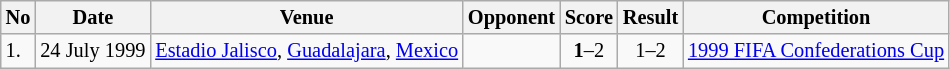<table class="wikitable" style="font-size:85%;">
<tr>
<th>No</th>
<th>Date</th>
<th>Venue</th>
<th>Opponent</th>
<th>Score</th>
<th>Result</th>
<th>Competition</th>
</tr>
<tr>
<td>1.</td>
<td>24 July 1999</td>
<td><a href='#'>Estadio Jalisco</a>, <a href='#'>Guadalajara</a>, <a href='#'>Mexico</a></td>
<td></td>
<td align=center><strong>1</strong>–2</td>
<td align=center>1–2</td>
<td><a href='#'>1999 FIFA Confederations Cup</a></td>
</tr>
</table>
